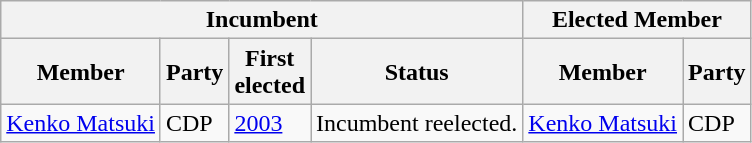<table class="wikitable sortable">
<tr>
<th colspan=4>Incumbent</th>
<th colspan=2>Elected Member</th>
</tr>
<tr>
<th>Member</th>
<th>Party</th>
<th>First<br>elected</th>
<th>Status</th>
<th>Member</th>
<th>Party</th>
</tr>
<tr>
<td><a href='#'>Kenko Matsuki</a></td>
<td>CDP</td>
<td><a href='#'>2003</a></td>
<td>Incumbent reelected.</td>
<td><a href='#'>Kenko Matsuki</a></td>
<td>CDP</td>
</tr>
</table>
